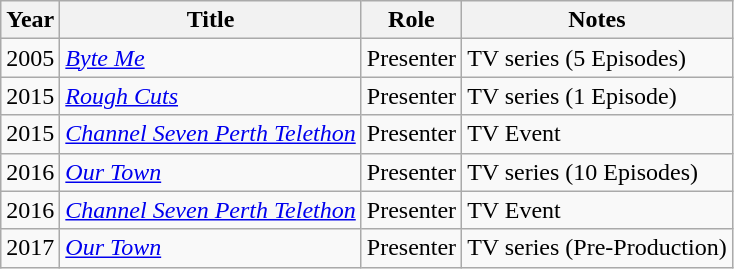<table class="wikitable">
<tr>
<th>Year</th>
<th>Title</th>
<th>Role</th>
<th>Notes</th>
</tr>
<tr>
<td>2005</td>
<td><em><a href='#'>Byte Me</a></em></td>
<td>Presenter</td>
<td>TV series (5 Episodes)</td>
</tr>
<tr>
<td>2015</td>
<td><em><a href='#'>Rough Cuts</a></em></td>
<td>Presenter</td>
<td>TV series (1 Episode)</td>
</tr>
<tr>
<td>2015</td>
<td><em><a href='#'>Channel Seven Perth Telethon</a></em></td>
<td>Presenter</td>
<td>TV Event</td>
</tr>
<tr>
<td>2016</td>
<td><em><a href='#'>Our Town</a></em></td>
<td>Presenter</td>
<td>TV series (10 Episodes)</td>
</tr>
<tr>
<td>2016</td>
<td><em><a href='#'>Channel Seven Perth Telethon</a></em></td>
<td>Presenter</td>
<td>TV Event</td>
</tr>
<tr>
<td>2017</td>
<td><em><a href='#'>Our Town</a></em></td>
<td>Presenter</td>
<td>TV series (Pre-Production)</td>
</tr>
</table>
